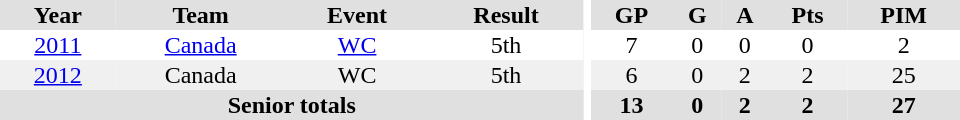<table border="0" cellpadding="1" cellspacing="0" ID="Table3" style="text-align:center; width:40em">
<tr ALIGN="centre" bgcolor="#e0e0e0">
<th>Year</th>
<th>Team</th>
<th>Event</th>
<th>Result</th>
<th rowspan="99" bgcolor="#ffffff"></th>
<th>GP</th>
<th>G</th>
<th>A</th>
<th>Pts</th>
<th>PIM</th>
</tr>
<tr>
<td><a href='#'>2011</a></td>
<td><a href='#'>Canada</a></td>
<td><a href='#'>WC</a></td>
<td>5th</td>
<td>7</td>
<td>0</td>
<td>0</td>
<td>0</td>
<td>2</td>
</tr>
<tr bgcolor="#f0f0f0">
<td><a href='#'>2012</a></td>
<td>Canada</td>
<td>WC</td>
<td>5th</td>
<td>6</td>
<td>0</td>
<td>2</td>
<td>2</td>
<td>25</td>
</tr>
<tr bgcolor="#e0e0e0">
<th colspan=4>Senior totals</th>
<th>13</th>
<th>0</th>
<th>2</th>
<th>2</th>
<th>27</th>
</tr>
</table>
